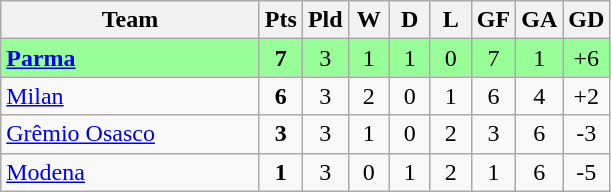<table class=wikitable style="text-align:center">
<tr>
<th width=165>Team</th>
<th width=20>Pts</th>
<th width=20>Pld</th>
<th width=20>W</th>
<th width=20>D</th>
<th width=20>L</th>
<th width=20>GF</th>
<th width=20>GA</th>
<th width=20>GD</th>
</tr>
<tr |- align=center style="background:#98FF98;">
<td style="text-align:left"> <strong><a href='#'>Parma</a></strong></td>
<td><strong>7</strong></td>
<td>3</td>
<td>1</td>
<td>1</td>
<td>0</td>
<td>7</td>
<td>1</td>
<td>+6</td>
</tr>
<tr>
<td style="text-align:left"> <a href='#'>Milan</a></td>
<td><strong>6</strong></td>
<td>3</td>
<td>2</td>
<td>0</td>
<td>1</td>
<td>6</td>
<td>4</td>
<td>+2</td>
</tr>
<tr>
<td style="text-align:left"> <a href='#'>Grêmio Osasco</a></td>
<td><strong>3</strong></td>
<td>3</td>
<td>1</td>
<td>0</td>
<td>2</td>
<td>3</td>
<td>6</td>
<td>-3</td>
</tr>
<tr>
<td style="text-align:left"> <a href='#'>Modena</a></td>
<td><strong>1</strong></td>
<td>3</td>
<td>0</td>
<td>1</td>
<td>2</td>
<td>1</td>
<td>6</td>
<td>-5</td>
</tr>
</table>
